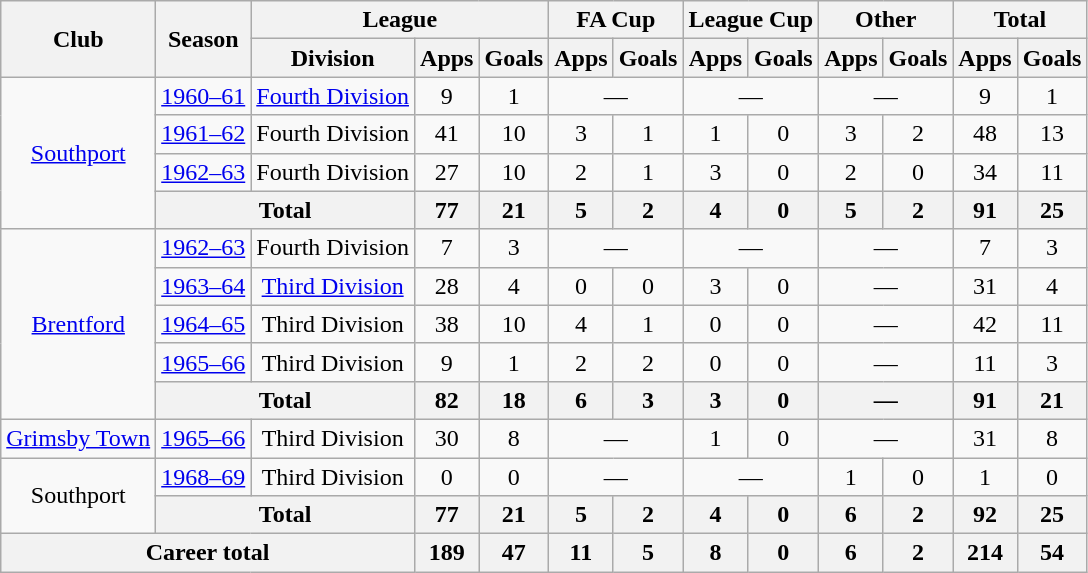<table class="wikitable" style="text-align: center;">
<tr>
<th rowspan="2">Club</th>
<th rowspan="2">Season</th>
<th colspan="3">League</th>
<th colspan="2">FA Cup</th>
<th colspan="2">League Cup</th>
<th colspan="2">Other</th>
<th colspan="2">Total</th>
</tr>
<tr>
<th>Division</th>
<th>Apps</th>
<th>Goals</th>
<th>Apps</th>
<th>Goals</th>
<th>Apps</th>
<th>Goals</th>
<th>Apps</th>
<th>Goals</th>
<th>Apps</th>
<th>Goals</th>
</tr>
<tr>
<td rowspan="4"><a href='#'>Southport</a></td>
<td><a href='#'>1960–61</a></td>
<td><a href='#'>Fourth Division</a></td>
<td>9</td>
<td>1</td>
<td colspan="2">—</td>
<td colspan="2">—</td>
<td colspan="2">—</td>
<td>9</td>
<td>1</td>
</tr>
<tr>
<td><a href='#'>1961–62</a></td>
<td>Fourth Division</td>
<td>41</td>
<td>10</td>
<td>3</td>
<td>1</td>
<td>1</td>
<td>0</td>
<td>3</td>
<td>2</td>
<td>48</td>
<td>13</td>
</tr>
<tr>
<td><a href='#'>1962–63</a></td>
<td>Fourth Division</td>
<td>27</td>
<td>10</td>
<td>2</td>
<td>1</td>
<td>3</td>
<td>0</td>
<td>2</td>
<td>0</td>
<td>34</td>
<td>11</td>
</tr>
<tr>
<th colspan="2">Total</th>
<th>77</th>
<th>21</th>
<th>5</th>
<th>2</th>
<th>4</th>
<th>0</th>
<th>5</th>
<th>2</th>
<th>91</th>
<th>25</th>
</tr>
<tr>
<td rowspan="5"><a href='#'>Brentford</a></td>
<td><a href='#'>1962–63</a></td>
<td>Fourth Division</td>
<td>7</td>
<td>3</td>
<td colspan="2">—</td>
<td colspan="2">—</td>
<td colspan="2">—</td>
<td>7</td>
<td>3</td>
</tr>
<tr>
<td><a href='#'>1963–64</a></td>
<td><a href='#'>Third Division</a></td>
<td>28</td>
<td>4</td>
<td>0</td>
<td>0</td>
<td>3</td>
<td>0</td>
<td colspan="2">—</td>
<td>31</td>
<td>4</td>
</tr>
<tr>
<td><a href='#'>1964–65</a></td>
<td>Third Division</td>
<td>38</td>
<td>10</td>
<td>4</td>
<td>1</td>
<td>0</td>
<td>0</td>
<td colspan="2">—</td>
<td>42</td>
<td>11</td>
</tr>
<tr>
<td><a href='#'>1965–66</a></td>
<td>Third Division</td>
<td>9</td>
<td>1</td>
<td>2</td>
<td>2</td>
<td>0</td>
<td>0</td>
<td colspan="2">—</td>
<td>11</td>
<td>3</td>
</tr>
<tr>
<th colspan="2">Total</th>
<th>82</th>
<th>18</th>
<th>6</th>
<th>3</th>
<th>3</th>
<th>0</th>
<th colspan="2">—</th>
<th>91</th>
<th>21</th>
</tr>
<tr>
<td><a href='#'>Grimsby Town</a></td>
<td><a href='#'>1965–66</a></td>
<td>Third Division</td>
<td>30</td>
<td>8</td>
<td colspan="2">—</td>
<td>1</td>
<td>0</td>
<td colspan="2">—</td>
<td>31</td>
<td>8</td>
</tr>
<tr>
<td rowspan="2">Southport</td>
<td><a href='#'>1968–69</a></td>
<td>Third Division</td>
<td>0</td>
<td>0</td>
<td colspan="2">—</td>
<td colspan="2">—</td>
<td>1</td>
<td>0</td>
<td>1</td>
<td>0</td>
</tr>
<tr>
<th colspan="2">Total</th>
<th>77</th>
<th>21</th>
<th>5</th>
<th>2</th>
<th>4</th>
<th>0</th>
<th>6</th>
<th>2</th>
<th>92</th>
<th>25</th>
</tr>
<tr>
<th colspan="3">Career total</th>
<th>189</th>
<th>47</th>
<th>11</th>
<th>5</th>
<th>8</th>
<th>0</th>
<th>6</th>
<th>2</th>
<th>214</th>
<th>54</th>
</tr>
</table>
